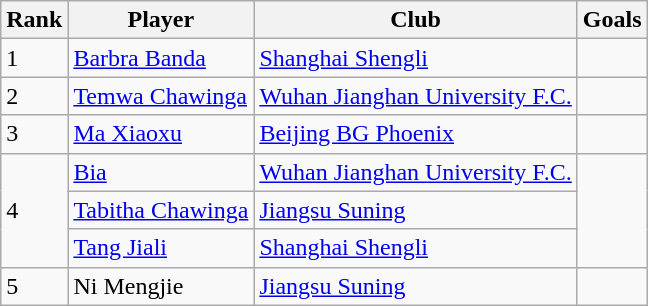<table class="wikitable">
<tr>
<th>Rank</th>
<th>Player</th>
<th>Club</th>
<th>Goals</th>
</tr>
<tr>
<td>1</td>
<td> <a href='#'>Barbra Banda</a></td>
<td><a href='#'>Shanghai Shengli</a></td>
<td></td>
</tr>
<tr>
<td>2</td>
<td> <a href='#'>Temwa Chawinga</a></td>
<td><a href='#'>Wuhan Jianghan University F.C.</a></td>
<td></td>
</tr>
<tr>
<td>3</td>
<td> <a href='#'>Ma Xiaoxu</a></td>
<td><a href='#'>Beijing BG Phoenix</a></td>
<td></td>
</tr>
<tr>
<td rowspan="3">4</td>
<td> <a href='#'>Bia</a></td>
<td><a href='#'>Wuhan Jianghan University F.C.</a></td>
<td rowspan="3"></td>
</tr>
<tr>
<td> <a href='#'>Tabitha Chawinga</a></td>
<td><a href='#'>Jiangsu Suning</a></td>
</tr>
<tr>
<td> <a href='#'>Tang Jiali</a></td>
<td><a href='#'>Shanghai Shengli</a></td>
</tr>
<tr>
<td>5</td>
<td> Ni Mengjie</td>
<td><a href='#'>Jiangsu Suning</a></td>
<td></td>
</tr>
</table>
